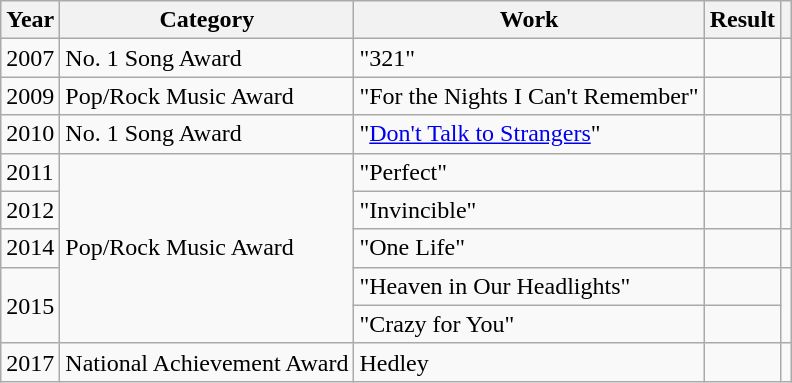<table class="wikitable">
<tr>
<th scope="col">Year</th>
<th>Category</th>
<th scope="col">Work</th>
<th scope="col">Result</th>
<th></th>
</tr>
<tr>
<td>2007</td>
<td>No. 1 Song Award</td>
<td>"321"</td>
<td></td>
<td style="text-align:center;"></td>
</tr>
<tr>
<td>2009</td>
<td>Pop/Rock Music Award</td>
<td>"For the Nights I Can't Remember"</td>
<td></td>
<td style="text-align:center;"></td>
</tr>
<tr>
<td>2010</td>
<td>No. 1 Song Award</td>
<td>"<a href='#'>Don't Talk to Strangers</a>"</td>
<td></td>
<td style="text-align:center;"></td>
</tr>
<tr>
<td>2011</td>
<td rowspan="5">Pop/Rock Music Award</td>
<td>"Perfect"</td>
<td></td>
<td style="text-align:center;"></td>
</tr>
<tr>
<td>2012</td>
<td>"Invincible"</td>
<td></td>
<td style="text-align:center;"></td>
</tr>
<tr>
<td>2014</td>
<td>"One Life"</td>
<td></td>
<td style="text-align:center;"></td>
</tr>
<tr>
<td rowspan="2">2015</td>
<td>"Heaven in Our Headlights"</td>
<td></td>
<td rowspan="2" style="text-align:center;"></td>
</tr>
<tr>
<td>"Crazy for You"</td>
<td></td>
</tr>
<tr>
<td>2017</td>
<td>National Achievement Award</td>
<td>Hedley</td>
<td></td>
<td style="text-align:center;"></td>
</tr>
</table>
